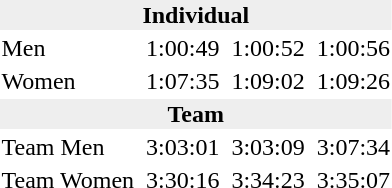<table>
<tr>
<td colspan=7 bgcolor=#eeeeee style=text-align:center;><strong>Individual</strong></td>
</tr>
<tr>
<td>Men</td>
<td></td>
<td>1:00:49</td>
<td></td>
<td>1:00:52</td>
<td></td>
<td>1:00:56</td>
</tr>
<tr>
<td>Women</td>
<td></td>
<td>1:07:35</td>
<td></td>
<td>1:09:02</td>
<td></td>
<td>1:09:26</td>
</tr>
<tr>
<td colspan=7 bgcolor=#eeeeee style=text-align:center;><strong>Team</strong></td>
</tr>
<tr>
<td>Team Men</td>
<td></td>
<td>3:03:01</td>
<td></td>
<td>3:03:09</td>
<td></td>
<td>3:07:34</td>
</tr>
<tr>
<td>Team Women</td>
<td></td>
<td>3:30:16</td>
<td></td>
<td>3:34:23</td>
<td></td>
<td>3:35:07</td>
</tr>
</table>
